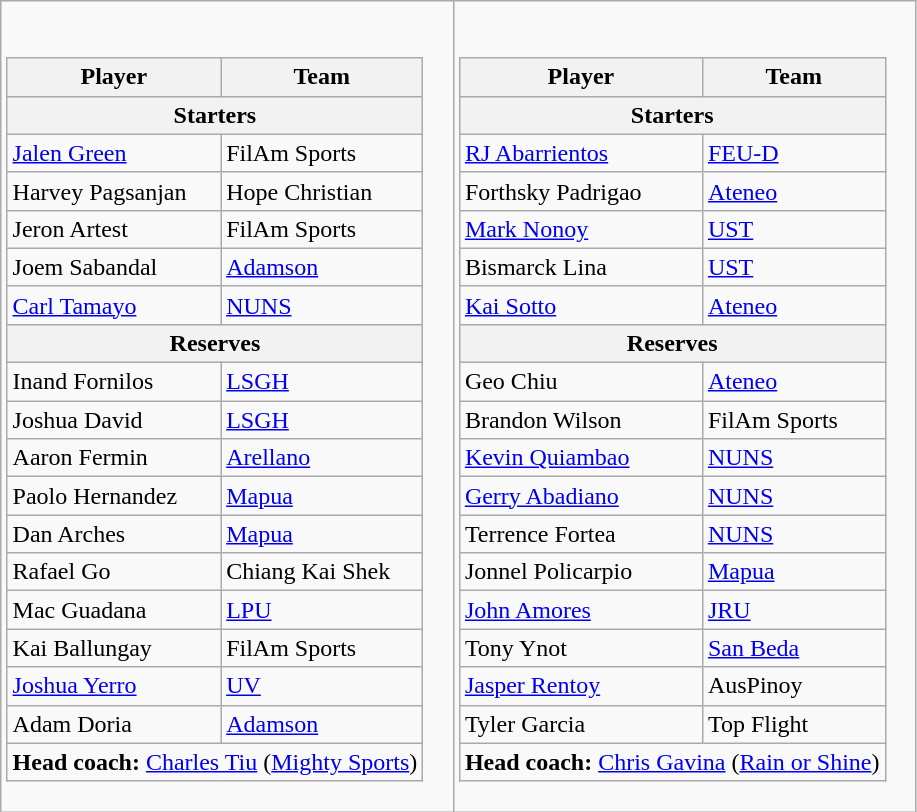<table class="wikitable">
<tr>
<td><br><table class="wikitable">
<tr>
<th>Player</th>
<th>Team</th>
</tr>
<tr>
<th colspan="2">Starters</th>
</tr>
<tr>
<td><a href='#'>Jalen Green</a></td>
<td>FilAm Sports</td>
</tr>
<tr>
<td>Harvey Pagsanjan</td>
<td>Hope Christian</td>
</tr>
<tr>
<td>Jeron Artest</td>
<td>FilAm Sports</td>
</tr>
<tr>
<td>Joem Sabandal</td>
<td><a href='#'>Adamson</a></td>
</tr>
<tr>
<td><a href='#'>Carl Tamayo</a></td>
<td><a href='#'>NUNS</a></td>
</tr>
<tr>
<th colspan="2">Reserves</th>
</tr>
<tr>
<td>Inand Fornilos</td>
<td><a href='#'>LSGH</a></td>
</tr>
<tr>
<td>Joshua David</td>
<td><a href='#'>LSGH</a></td>
</tr>
<tr>
<td>Aaron Fermin</td>
<td><a href='#'>Arellano</a></td>
</tr>
<tr>
<td>Paolo Hernandez</td>
<td><a href='#'>Mapua</a></td>
</tr>
<tr>
<td>Dan Arches</td>
<td><a href='#'>Mapua</a></td>
</tr>
<tr>
<td>Rafael Go</td>
<td>Chiang Kai Shek</td>
</tr>
<tr>
<td>Mac Guadana</td>
<td><a href='#'>LPU</a></td>
</tr>
<tr>
<td>Kai Ballungay</td>
<td>FilAm Sports</td>
</tr>
<tr>
<td><a href='#'>Joshua Yerro</a></td>
<td><a href='#'>UV</a></td>
</tr>
<tr>
<td>Adam Doria</td>
<td><a href='#'>Adamson</a></td>
</tr>
<tr>
<td colspan="2"><strong>Head coach:</strong> <a href='#'>Charles Tiu</a> (<a href='#'>Mighty Sports</a>)</td>
</tr>
</table>
</td>
<td><br><table class="wikitable">
<tr>
<th>Player</th>
<th>Team</th>
</tr>
<tr>
<th colspan="2">Starters</th>
</tr>
<tr>
<td><a href='#'>RJ Abarrientos</a></td>
<td><a href='#'>FEU-D</a></td>
</tr>
<tr>
<td>Forthsky Padrigao</td>
<td><a href='#'>Ateneo</a></td>
</tr>
<tr>
<td><a href='#'>Mark Nonoy</a></td>
<td><a href='#'>UST</a></td>
</tr>
<tr>
<td>Bismarck Lina</td>
<td><a href='#'>UST</a></td>
</tr>
<tr>
<td><a href='#'>Kai Sotto</a></td>
<td><a href='#'>Ateneo</a></td>
</tr>
<tr>
<th colspan="2">Reserves</th>
</tr>
<tr>
<td>Geo Chiu</td>
<td><a href='#'>Ateneo</a></td>
</tr>
<tr>
<td>Brandon Wilson</td>
<td>FilAm Sports</td>
</tr>
<tr>
<td><a href='#'>Kevin Quiambao</a></td>
<td><a href='#'>NUNS</a></td>
</tr>
<tr>
<td><a href='#'>Gerry Abadiano</a></td>
<td><a href='#'>NUNS</a></td>
</tr>
<tr>
<td>Terrence Fortea</td>
<td><a href='#'>NUNS</a></td>
</tr>
<tr>
<td>Jonnel Policarpio</td>
<td><a href='#'>Mapua</a></td>
</tr>
<tr>
<td><a href='#'>John Amores</a></td>
<td><a href='#'>JRU</a></td>
</tr>
<tr>
<td>Tony Ynot</td>
<td><a href='#'>San Beda</a></td>
</tr>
<tr>
<td><a href='#'>Jasper Rentoy</a></td>
<td>AusPinoy</td>
</tr>
<tr>
<td>Tyler Garcia</td>
<td>Top Flight</td>
</tr>
<tr>
<td colspan="2"><strong>Head coach:</strong> <a href='#'>Chris Gavina</a> (<a href='#'>Rain or Shine</a>)</td>
</tr>
</table>
</td>
</tr>
</table>
